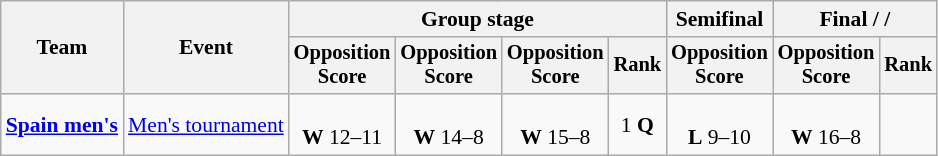<table class="wikitable" style="text-align:center; font-size:90%">
<tr>
<th rowspan=2>Team</th>
<th rowspan=2>Event</th>
<th colspan=4>Group stage</th>
<th>Semifinal</th>
<th colspan=2>Final /  / </th>
</tr>
<tr style="font-size:95%">
<th>Opposition<br>Score</th>
<th>Opposition<br>Score</th>
<th>Opposition<br>Score</th>
<th>Rank</th>
<th>Opposition<br>Score</th>
<th>Opposition<br>Score</th>
<th>Rank</th>
</tr>
<tr>
<td align=left><strong><a href='#'>Spain men's</a></strong></td>
<td align=left><a href='#'>Men's tournament</a></td>
<td><br><strong>W</strong> 12–11</td>
<td><br><strong>W</strong> 14–8</td>
<td><br><strong>W</strong> 15–8</td>
<td>1 <strong>Q</strong></td>
<td><br><strong>L</strong> 9–10</td>
<td><br><strong>W</strong> 16–8</td>
<td></td>
</tr>
</table>
